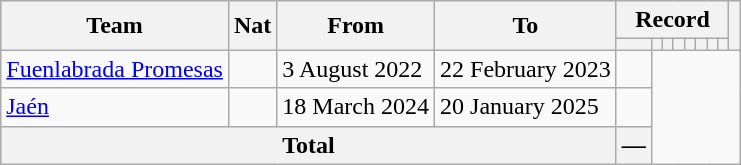<table class="wikitable" style="text-align: center">
<tr>
<th rowspan="2">Team</th>
<th rowspan="2">Nat</th>
<th rowspan="2">From</th>
<th rowspan="2">To</th>
<th colspan="8">Record</th>
<th rowspan=2></th>
</tr>
<tr>
<th></th>
<th></th>
<th></th>
<th></th>
<th></th>
<th></th>
<th></th>
<th></th>
</tr>
<tr>
<td align="left"><a href='#'>Fuenlabrada Promesas</a></td>
<td></td>
<td align=left>3 August 2022</td>
<td align=left>22 February 2023<br></td>
<td></td>
</tr>
<tr>
<td align=left><a href='#'>Jaén</a></td>
<td></td>
<td align=left>18 March 2024</td>
<td align=left>20 January 2025<br></td>
<td></td>
</tr>
<tr>
<th colspan=4>Total<br></th>
<th>—</th>
</tr>
</table>
